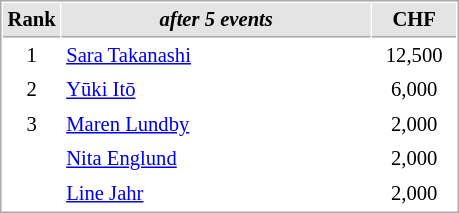<table cellspacing="1" cellpadding="3" style="border:1px solid #AAAAAA;font-size:86%">
<tr style="background-color: #E4E4E4;">
<th style="border-bottom:1px solid #AAAAAA; width: 10px;">Rank</th>
<th style="border-bottom:1px solid #AAAAAA; width: 200px;"><em>after 5 events</em></th>
<th style="border-bottom:1px solid #AAAAAA; width: 50px;">CHF</th>
</tr>
<tr>
<td align=center>1</td>
<td> <a href='#'>Sara Takanashi</a></td>
<td align=center>12,500</td>
</tr>
<tr>
<td align=center>2</td>
<td> <a href='#'>Yūki Itō</a></td>
<td align=center>6,000</td>
</tr>
<tr>
<td align=center>3</td>
<td> <a href='#'>Maren Lundby</a></td>
<td align=center>2,000</td>
</tr>
<tr>
<td></td>
<td> <a href='#'>Nita Englund</a></td>
<td align=center>2,000</td>
</tr>
<tr>
<td></td>
<td> <a href='#'>Line Jahr</a></td>
<td align=center>2,000</td>
</tr>
</table>
